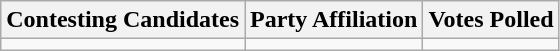<table class="wikitable sortable">
<tr>
<th>Contesting Candidates</th>
<th>Party Affiliation</th>
<th>Votes Polled</th>
</tr>
<tr>
<td></td>
<td></td>
<td></td>
</tr>
</table>
